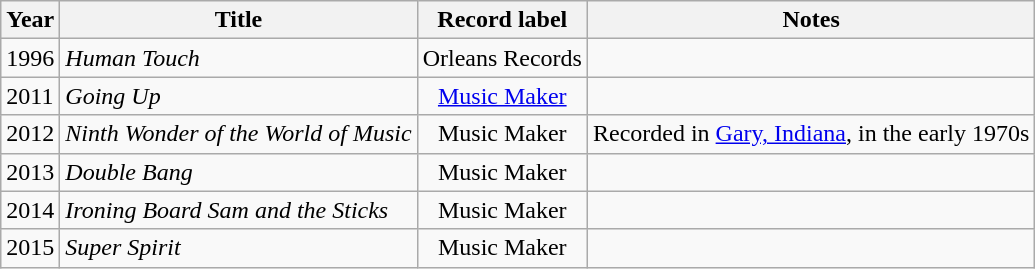<table class="wikitable sortable">
<tr>
<th>Year</th>
<th>Title</th>
<th>Record label</th>
<th>Notes</th>
</tr>
<tr>
<td>1996</td>
<td><em>Human Touch</em></td>
<td style="text-align:center;">Orleans Records</td>
<td></td>
</tr>
<tr>
<td>2011</td>
<td><em>Going Up</em></td>
<td style="text-align:center;"><a href='#'>Music Maker</a></td>
<td></td>
</tr>
<tr>
<td>2012</td>
<td><em>Ninth Wonder of the World of Music</em></td>
<td style="text-align:center;">Music Maker</td>
<td>Recorded in <a href='#'>Gary, Indiana</a>, in the early 1970s</td>
</tr>
<tr>
<td>2013</td>
<td><em>Double Bang</em></td>
<td style="text-align:center;">Music Maker</td>
<td></td>
</tr>
<tr>
<td>2014</td>
<td><em>Ironing Board Sam and the Sticks</em></td>
<td style="text-align:center;">Music Maker</td>
<td></td>
</tr>
<tr>
<td>2015</td>
<td><em>Super Spirit</em></td>
<td style="text-align:center;">Music Maker</td>
<td></td>
</tr>
</table>
